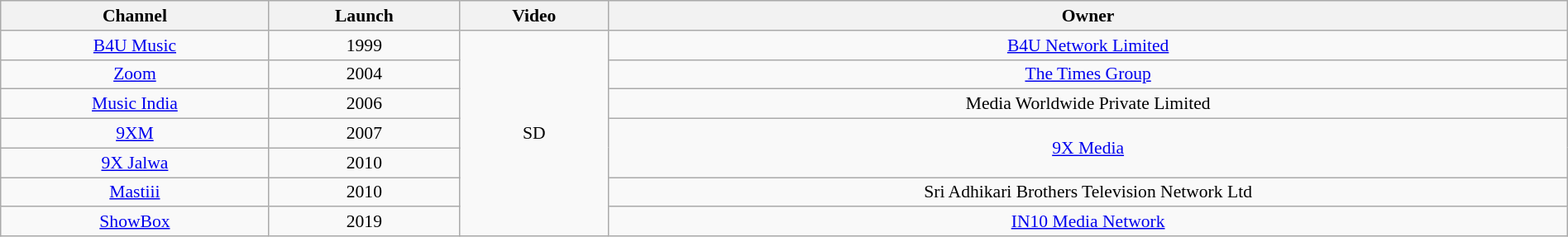<table class="wikitable sortable" style="border-collapse:collapse; font-size: 90%; text-align:center" width="100%">
<tr>
<th>Channel</th>
<th>Launch</th>
<th>Video</th>
<th>Owner</th>
</tr>
<tr>
<td><a href='#'>B4U Music</a></td>
<td>1999</td>
<td rowspan="7">SD</td>
<td><a href='#'>B4U Network Limited</a></td>
</tr>
<tr>
<td><a href='#'>Zoom</a></td>
<td>2004</td>
<td><a href='#'>The Times Group</a></td>
</tr>
<tr>
<td><a href='#'>Music India</a></td>
<td>2006</td>
<td>Media Worldwide Private Limited</td>
</tr>
<tr>
<td><a href='#'>9XM</a></td>
<td>2007</td>
<td rowspan="2"><a href='#'>9X Media</a></td>
</tr>
<tr>
<td><a href='#'>9X Jalwa</a></td>
<td>2010</td>
</tr>
<tr>
<td><a href='#'>Mastiii</a></td>
<td>2010</td>
<td>Sri Adhikari Brothers Television Network Ltd</td>
</tr>
<tr>
<td><a href='#'>ShowBox</a></td>
<td>2019</td>
<td><a href='#'>IN10 Media Network</a></td>
</tr>
</table>
